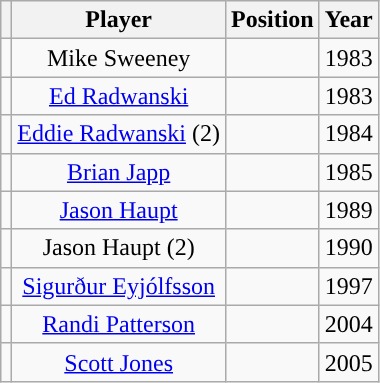<table class="wikitable sortable" border="1">
<tr align="center">
<th></th>
<th>Player</th>
<th>Position</th>
<th>Year</th>
</tr>
<tr style="text-align:center;">
<td></td>
<td>Mike Sweeney</td>
<td></td>
<td>1983</td>
</tr>
<tr style="text-align:center;">
<td></td>
<td><a href='#'>Ed Radwanski</a></td>
<td></td>
<td>1983</td>
</tr>
<tr style="text-align:center;">
<td></td>
<td><a href='#'>Eddie Radwanski</a> (2)</td>
<td></td>
<td>1984</td>
</tr>
<tr style="text-align:center;">
<td></td>
<td><a href='#'>Brian Japp</a></td>
<td></td>
<td>1985</td>
</tr>
<tr style="text-align:center;">
<td></td>
<td><a href='#'>Jason Haupt</a></td>
<td></td>
<td>1989</td>
</tr>
<tr style="text-align:center;">
<td></td>
<td>Jason Haupt (2)</td>
<td></td>
<td>1990</td>
</tr>
<tr style="text-align:center;">
<td></td>
<td><a href='#'>Sigurður Eyjólfsson</a></td>
<td></td>
<td>1997</td>
</tr>
<tr style="text-align:center;">
<td></td>
<td><a href='#'>Randi Patterson</a></td>
<td></td>
<td>2004</td>
</tr>
<tr style="text-align:center;">
<td></td>
<td><a href='#'>Scott Jones</a></td>
<td></td>
<td>2005</td>
</tr>
</table>
